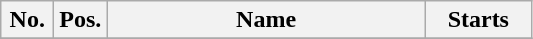<table class="wikitable" style="text-align:center">
<tr>
<th width=10%>No.</th>
<th width=10%>Pos.</th>
<th width=60%>Name</th>
<th width=20%>Starts</th>
</tr>
<tr>
</tr>
</table>
